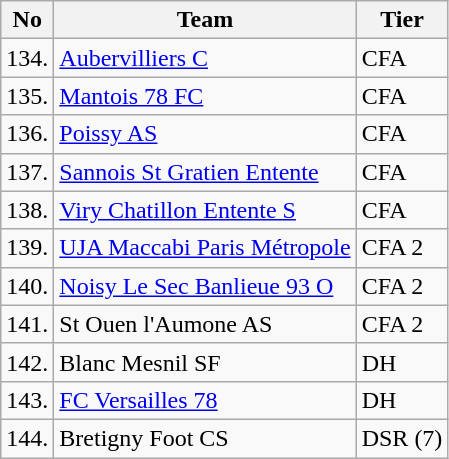<table class="wikitable" style="text-align: left">
<tr>
<th>No</th>
<th>Team</th>
<th>Tier</th>
</tr>
<tr>
<td>134.</td>
<td><a href='#'>Aubervilliers C</a></td>
<td>CFA</td>
</tr>
<tr>
<td>135.</td>
<td><a href='#'>Mantois 78 FC</a></td>
<td>CFA</td>
</tr>
<tr>
<td>136.</td>
<td><a href='#'>Poissy AS</a></td>
<td>CFA</td>
</tr>
<tr>
<td>137.</td>
<td><a href='#'>Sannois St Gratien Entente</a></td>
<td>CFA</td>
</tr>
<tr>
<td>138.</td>
<td><a href='#'>Viry Chatillon Entente S</a></td>
<td>CFA</td>
</tr>
<tr>
<td>139.</td>
<td><a href='#'>UJA Maccabi Paris Métropole</a></td>
<td>CFA 2</td>
</tr>
<tr>
<td>140.</td>
<td><a href='#'>Noisy Le Sec Banlieue 93 O</a></td>
<td>CFA 2</td>
</tr>
<tr>
<td>141.</td>
<td>St Ouen l'Aumone AS</td>
<td>CFA 2</td>
</tr>
<tr>
<td>142.</td>
<td>Blanc Mesnil SF</td>
<td>DH</td>
</tr>
<tr>
<td>143.</td>
<td><a href='#'>FC Versailles 78</a></td>
<td>DH</td>
</tr>
<tr>
<td>144.</td>
<td>Bretigny Foot CS</td>
<td>DSR (7)</td>
</tr>
</table>
